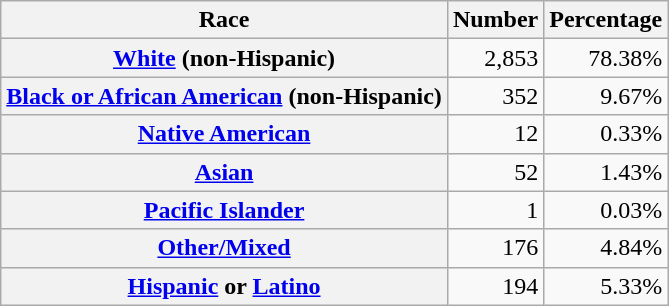<table class="wikitable" style="text-align:right">
<tr>
<th scope="col">Race</th>
<th scope="col">Number</th>
<th scope="col">Percentage</th>
</tr>
<tr>
<th scope="row"><a href='#'>White</a> (non-Hispanic)</th>
<td>2,853</td>
<td>78.38%</td>
</tr>
<tr>
<th scope="row"><a href='#'>Black or African American</a> (non-Hispanic)</th>
<td>352</td>
<td>9.67%</td>
</tr>
<tr>
<th scope="row"><a href='#'>Native American</a></th>
<td>12</td>
<td>0.33%</td>
</tr>
<tr>
<th scope="row"><a href='#'>Asian</a></th>
<td>52</td>
<td>1.43%</td>
</tr>
<tr>
<th scope="row"><a href='#'>Pacific Islander</a></th>
<td>1</td>
<td>0.03%</td>
</tr>
<tr>
<th scope="row"><a href='#'>Other/Mixed</a></th>
<td>176</td>
<td>4.84%</td>
</tr>
<tr>
<th scope="row"><a href='#'>Hispanic</a> or <a href='#'>Latino</a></th>
<td>194</td>
<td>5.33%</td>
</tr>
</table>
